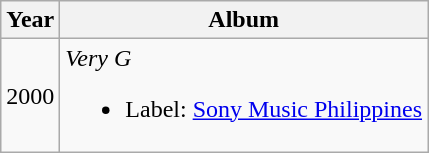<table class="wikitable">
<tr>
<th>Year</th>
<th>Album</th>
</tr>
<tr>
<td>2000</td>
<td><em>Very G</em><br><ul><li>Label: <a href='#'>Sony Music Philippines</a></li></ul></td>
</tr>
</table>
